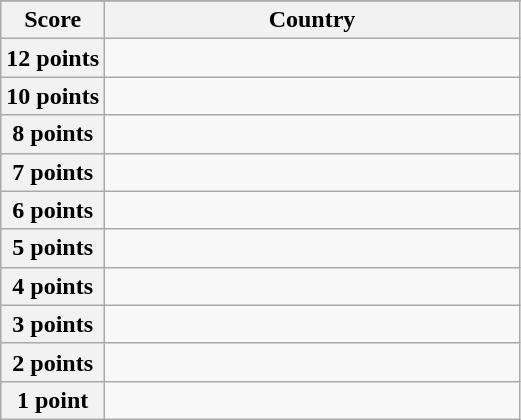<table class="wikitable">
<tr>
</tr>
<tr>
<th scope="col" width="20%">Score</th>
<th scope="col">Country</th>
</tr>
<tr>
<th scope="row">12 points</th>
<td></td>
</tr>
<tr>
<th scope="row">10 points</th>
<td></td>
</tr>
<tr>
<th scope="row">8 points</th>
<td></td>
</tr>
<tr>
<th scope="row">7 points</th>
<td></td>
</tr>
<tr>
<th scope="row">6 points</th>
<td></td>
</tr>
<tr>
<th scope="row">5 points</th>
<td></td>
</tr>
<tr>
<th scope="row">4 points</th>
<td></td>
</tr>
<tr>
<th scope="row">3 points</th>
<td></td>
</tr>
<tr>
<th scope="row">2 points</th>
<td></td>
</tr>
<tr>
<th scope="row">1 point</th>
<td></td>
</tr>
</table>
